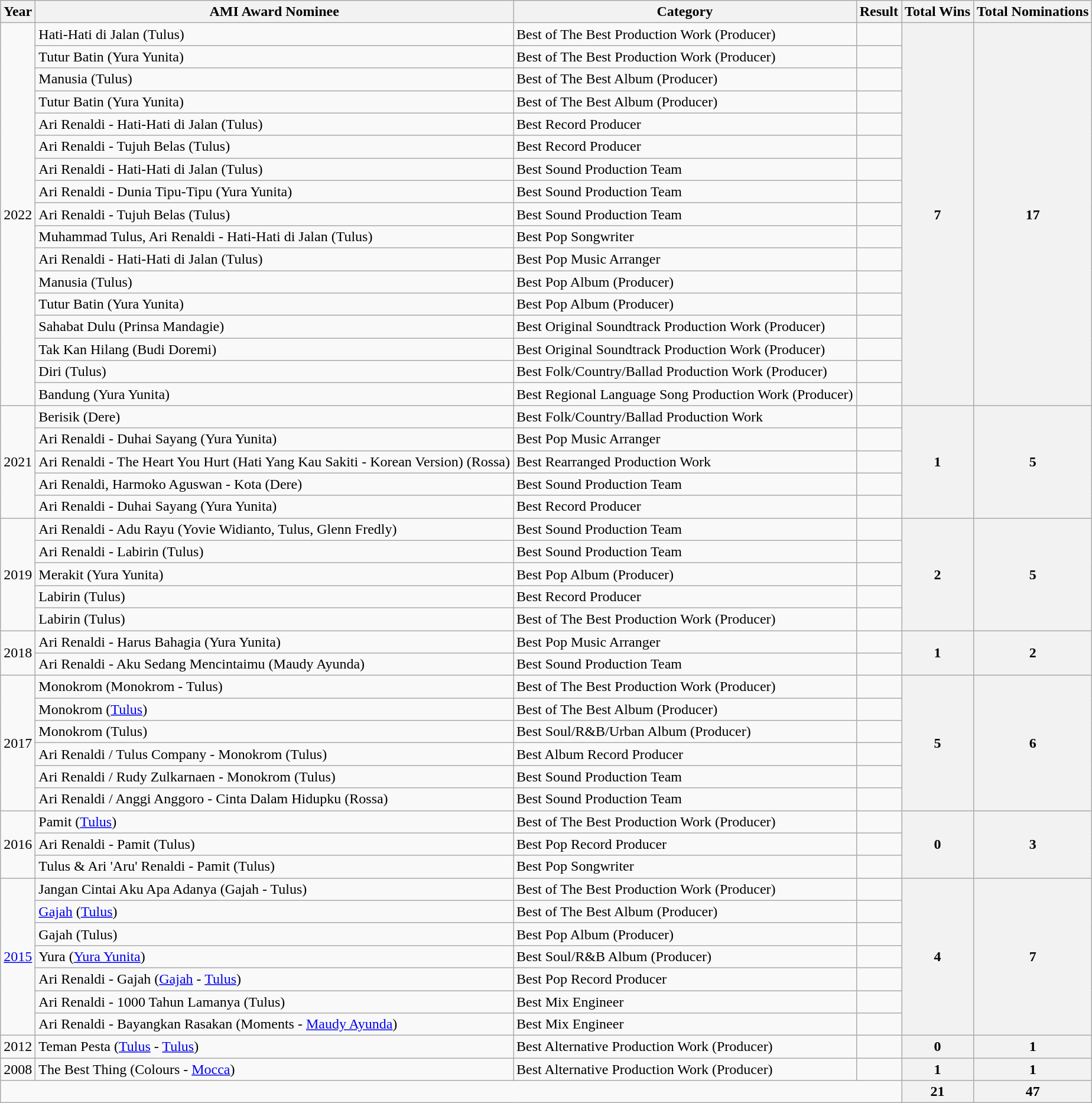<table class="wikitable">
<tr>
<th>Year</th>
<th>AMI Award Nominee</th>
<th>Category</th>
<th>Result</th>
<th>Total Wins</th>
<th>Total Nominations</th>
</tr>
<tr>
<td rowspan="17">2022</td>
<td>Hati-Hati di Jalan (Tulus)</td>
<td>Best of The Best Production Work (Producer)</td>
<td></td>
<th rowspan="17">7</th>
<th rowspan="17">17</th>
</tr>
<tr>
<td>Tutur Batin (Yura Yunita)</td>
<td>Best of The Best Production Work (Producer)</td>
<td></td>
</tr>
<tr>
<td>Manusia (Tulus)</td>
<td>Best of The Best Album (Producer)</td>
<td></td>
</tr>
<tr>
<td>Tutur Batin (Yura Yunita)</td>
<td>Best of The Best Album (Producer)</td>
<td></td>
</tr>
<tr>
<td>Ari Renaldi - Hati-Hati di Jalan (Tulus)</td>
<td>Best Record Producer</td>
<td></td>
</tr>
<tr>
<td>Ari Renaldi - Tujuh Belas (Tulus)</td>
<td>Best Record Producer</td>
<td></td>
</tr>
<tr>
<td>Ari Renaldi - Hati-Hati di Jalan (Tulus)</td>
<td>Best Sound Production Team</td>
<td></td>
</tr>
<tr>
<td>Ari Renaldi - Dunia Tipu-Tipu (Yura Yunita)</td>
<td>Best Sound Production Team</td>
<td></td>
</tr>
<tr>
<td>Ari Renaldi - Tujuh Belas (Tulus)</td>
<td>Best Sound Production Team</td>
<td></td>
</tr>
<tr>
<td>Muhammad Tulus, Ari Renaldi - Hati-Hati di Jalan (Tulus)</td>
<td>Best Pop Songwriter</td>
<td></td>
</tr>
<tr>
<td>Ari Renaldi - Hati-Hati di Jalan (Tulus)</td>
<td>Best Pop Music Arranger</td>
<td></td>
</tr>
<tr>
<td>Manusia (Tulus)</td>
<td>Best Pop Album (Producer)</td>
<td></td>
</tr>
<tr>
<td>Tutur Batin (Yura Yunita)</td>
<td>Best Pop Album (Producer)</td>
<td></td>
</tr>
<tr>
<td>Sahabat Dulu (Prinsa Mandagie)</td>
<td>Best Original Soundtrack Production Work (Producer)</td>
<td></td>
</tr>
<tr>
<td>Tak Kan Hilang (Budi Doremi)</td>
<td>Best Original Soundtrack Production Work (Producer)</td>
<td></td>
</tr>
<tr>
<td>Diri (Tulus)</td>
<td>Best Folk/Country/Ballad Production Work (Producer)</td>
<td></td>
</tr>
<tr>
<td>Bandung (Yura Yunita)</td>
<td>Best Regional Language Song Production Work (Producer)</td>
<td></td>
</tr>
<tr>
<td rowspan="5">2021</td>
<td>Berisik (Dere)</td>
<td>Best Folk/Country/Ballad Production Work</td>
<td></td>
<th rowspan="5">1</th>
<th rowspan="5">5</th>
</tr>
<tr>
<td>Ari Renaldi - Duhai Sayang (Yura Yunita)</td>
<td>Best Pop Music Arranger</td>
<td></td>
</tr>
<tr>
<td>Ari Renaldi - The Heart You Hurt (Hati Yang Kau Sakiti - Korean Version) (Rossa)</td>
<td>Best Rearranged Production Work</td>
<td></td>
</tr>
<tr>
<td>Ari Renaldi, Harmoko Aguswan - Kota (Dere)</td>
<td>Best Sound Production Team</td>
<td></td>
</tr>
<tr>
<td>Ari Renaldi - Duhai Sayang (Yura Yunita)</td>
<td>Best Record Producer</td>
<td></td>
</tr>
<tr>
<td rowspan="5">2019</td>
<td>Ari Renaldi - Adu Rayu (Yovie Widianto, Tulus, Glenn Fredly)</td>
<td>Best Sound Production Team</td>
<td></td>
<th rowspan="5">2</th>
<th rowspan="5">5</th>
</tr>
<tr>
<td>Ari Renaldi - Labirin (Tulus)</td>
<td>Best Sound Production Team</td>
<td></td>
</tr>
<tr>
<td>Merakit (Yura Yunita)</td>
<td>Best Pop Album (Producer)</td>
<td></td>
</tr>
<tr>
<td>Labirin (Tulus)</td>
<td>Best Record Producer</td>
<td></td>
</tr>
<tr>
<td>Labirin (Tulus)</td>
<td>Best of The Best Production Work (Producer)</td>
<td></td>
</tr>
<tr>
<td rowspan="2">2018</td>
<td>Ari Renaldi - Harus Bahagia (Yura Yunita)</td>
<td>Best Pop Music Arranger</td>
<td></td>
<th rowspan="2">1</th>
<th rowspan="2">2</th>
</tr>
<tr>
<td>Ari Renaldi - Aku Sedang Mencintaimu (Maudy Ayunda)</td>
<td>Best Sound Production Team</td>
<td></td>
</tr>
<tr>
<td rowspan="6">2017</td>
<td>Monokrom (Monokrom - Tulus)</td>
<td>Best of The Best Production Work (Producer)</td>
<td></td>
<th rowspan="6">5</th>
<th rowspan="6">6</th>
</tr>
<tr>
<td>Monokrom (<a href='#'>Tulus</a>)</td>
<td>Best of The Best Album (Producer)</td>
<td></td>
</tr>
<tr>
<td>Monokrom (Tulus)</td>
<td>Best Soul/R&B/Urban Album (Producer)</td>
<td></td>
</tr>
<tr>
<td>Ari Renaldi / Tulus Company - Monokrom (Tulus)</td>
<td>Best Album Record Producer</td>
<td></td>
</tr>
<tr>
<td>Ari Renaldi / Rudy Zulkarnaen - Monokrom (Tulus)</td>
<td>Best Sound Production Team</td>
<td></td>
</tr>
<tr>
<td>Ari Renaldi / Anggi Anggoro - Cinta Dalam Hidupku (Rossa)</td>
<td>Best Sound Production Team</td>
<td></td>
</tr>
<tr>
<td rowspan="3">2016</td>
<td>Pamit (<a href='#'>Tulus</a>)</td>
<td>Best of The Best Production Work (Producer)</td>
<td></td>
<th rowspan="3">0</th>
<th rowspan="3">3</th>
</tr>
<tr>
<td>Ari Renaldi - Pamit (Tulus)</td>
<td>Best Pop Record Producer</td>
<td></td>
</tr>
<tr>
<td>Tulus & Ari 'Aru' Renaldi - Pamit (Tulus)</td>
<td>Best Pop Songwriter</td>
<td></td>
</tr>
<tr>
<td rowspan="7"><a href='#'>2015</a></td>
<td>Jangan Cintai Aku Apa Adanya (Gajah - Tulus)</td>
<td>Best of The Best Production Work (Producer)</td>
<td></td>
<th rowspan="7">4</th>
<th rowspan="7">7</th>
</tr>
<tr>
<td><a href='#'>Gajah</a> (<a href='#'>Tulus</a>)</td>
<td>Best of The Best Album (Producer)</td>
<td></td>
</tr>
<tr>
<td>Gajah (Tulus)</td>
<td>Best Pop Album (Producer)</td>
<td></td>
</tr>
<tr>
<td>Yura (<a href='#'>Yura Yunita</a>)</td>
<td>Best Soul/R&B Album (Producer)</td>
<td></td>
</tr>
<tr>
<td>Ari Renaldi - Gajah (<a href='#'>Gajah</a> - <a href='#'>Tulus</a>)</td>
<td>Best Pop Record Producer</td>
<td></td>
</tr>
<tr>
<td>Ari Renaldi - 1000 Tahun Lamanya (Tulus)</td>
<td>Best Mix Engineer</td>
<td></td>
</tr>
<tr>
<td>Ari Renaldi - Bayangkan Rasakan (Moments - <a href='#'>Maudy Ayunda</a>)</td>
<td>Best Mix Engineer</td>
<td></td>
</tr>
<tr>
<td>2012</td>
<td>Teman Pesta (<a href='#'>Tulus</a> - <a href='#'>Tulus</a>)</td>
<td>Best Alternative Production Work (Producer)</td>
<td></td>
<th>0</th>
<th>1</th>
</tr>
<tr>
<td>2008</td>
<td>The Best Thing (Colours - <a href='#'>Mocca</a>)</td>
<td>Best Alternative Production Work (Producer)</td>
<td></td>
<th>1</th>
<th>1</th>
</tr>
<tr>
<td colspan="4"></td>
<th>21</th>
<th>47</th>
</tr>
</table>
